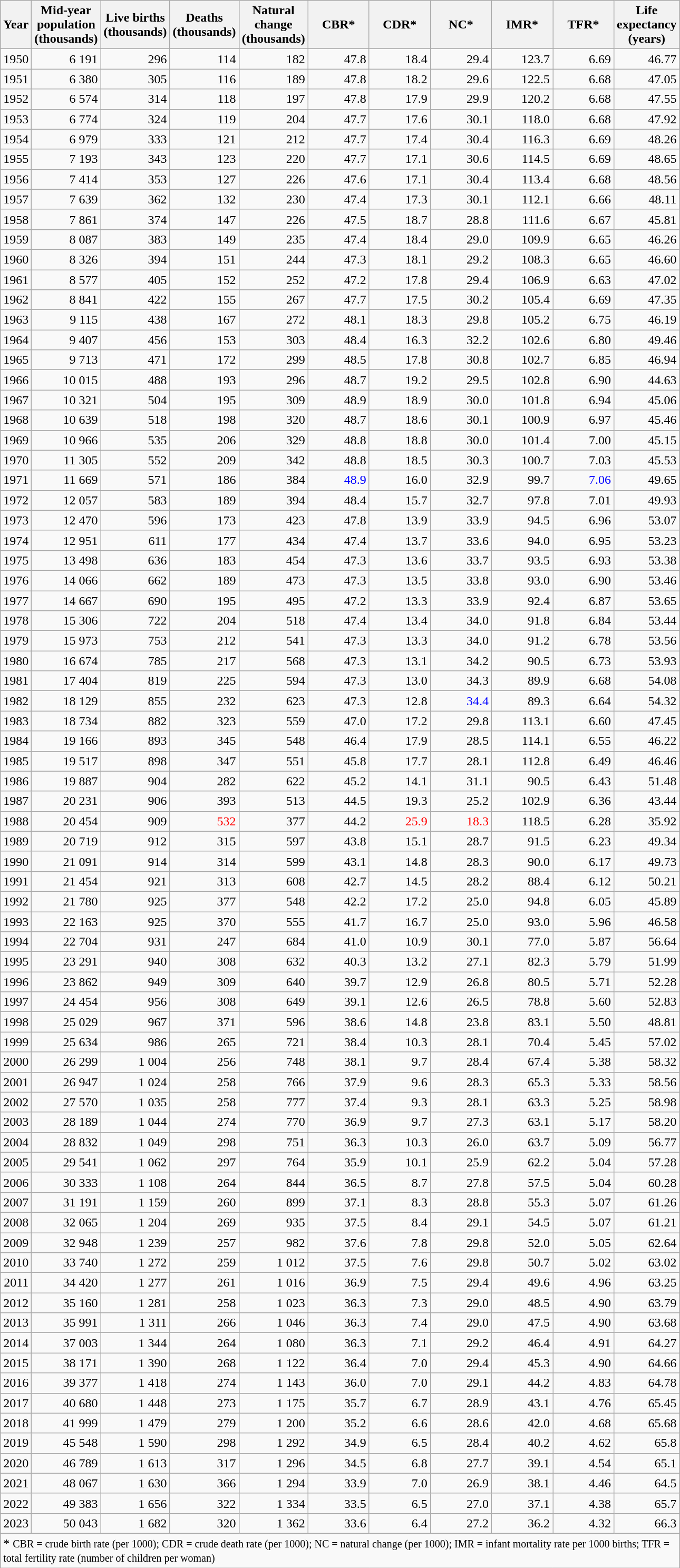<table class="wikitable sortable" style="text-align: right;">
<tr>
<th width="20pt">Year</th>
<th width="70pt">Mid-year population (thousands)</th>
<th width="70pt">Live births (thousands)</th>
<th width="70pt">Deaths (thousands)</th>
<th width="70pt">Natural change (thousands)</th>
<th width="70pt">CBR*</th>
<th width="70pt">CDR*</th>
<th width="70pt">NC*</th>
<th width="70pt">IMR*</th>
<th width="70pt">TFR*</th>
<th width="70pt">Life expectancy (years)</th>
</tr>
<tr>
<td>1950</td>
<td>6 191</td>
<td>   296</td>
<td>   114</td>
<td>   182</td>
<td>47.8</td>
<td>18.4</td>
<td>29.4</td>
<td>123.7</td>
<td>6.69</td>
<td>46.77</td>
</tr>
<tr>
<td>1951</td>
<td>  6 380</td>
<td>  305</td>
<td>  116</td>
<td>  189</td>
<td>47.8</td>
<td>18.2</td>
<td>29.6</td>
<td>122.5</td>
<td>6.68</td>
<td>47.05</td>
</tr>
<tr>
<td>1952</td>
<td>  6 574</td>
<td>  314</td>
<td>  118</td>
<td>  197</td>
<td>47.8</td>
<td>17.9</td>
<td>29.9</td>
<td>120.2</td>
<td>6.68</td>
<td>47.55</td>
</tr>
<tr>
<td>1953</td>
<td>  6 774</td>
<td>  324</td>
<td>  119</td>
<td>  204</td>
<td>47.7</td>
<td>17.6</td>
<td>30.1</td>
<td>118.0</td>
<td>6.68</td>
<td>47.92</td>
</tr>
<tr>
<td>1954</td>
<td>  6 979</td>
<td>  333</td>
<td>  121</td>
<td>  212</td>
<td>47.7</td>
<td>17.4</td>
<td>30.4</td>
<td>116.3</td>
<td>6.69</td>
<td>48.26</td>
</tr>
<tr>
<td>1955</td>
<td>  7 193</td>
<td>  343</td>
<td>  123</td>
<td>  220</td>
<td>47.7</td>
<td>17.1</td>
<td>30.6</td>
<td>114.5</td>
<td>6.69</td>
<td>48.65</td>
</tr>
<tr>
<td>1956</td>
<td>  7 414</td>
<td>  353</td>
<td>  127</td>
<td>  226</td>
<td>47.6</td>
<td>17.1</td>
<td>30.4</td>
<td>113.4</td>
<td>6.68</td>
<td>48.56</td>
</tr>
<tr>
<td>1957</td>
<td>  7 639</td>
<td>  362</td>
<td>  132</td>
<td>  230</td>
<td>47.4</td>
<td>17.3</td>
<td>30.1</td>
<td>112.1</td>
<td>6.66</td>
<td>48.11</td>
</tr>
<tr>
<td>1958</td>
<td>  7 861</td>
<td>  374</td>
<td>  147</td>
<td>  226</td>
<td>47.5</td>
<td>18.7</td>
<td>28.8</td>
<td>111.6</td>
<td>6.67</td>
<td>45.81</td>
</tr>
<tr>
<td>1959</td>
<td>  8 087</td>
<td>  383</td>
<td>  149</td>
<td>  235</td>
<td>47.4</td>
<td>18.4</td>
<td>29.0</td>
<td>109.9</td>
<td>6.65</td>
<td>46.26</td>
</tr>
<tr>
<td>1960</td>
<td>  8 326</td>
<td>  394</td>
<td>  151</td>
<td>  244</td>
<td>47.3</td>
<td>18.1</td>
<td>29.2</td>
<td>108.3</td>
<td>6.65</td>
<td>46.60</td>
</tr>
<tr>
<td>1961</td>
<td>  8 577</td>
<td>  405</td>
<td>  152</td>
<td>  252</td>
<td>47.2</td>
<td>17.8</td>
<td>29.4</td>
<td>106.9</td>
<td>6.63</td>
<td>47.02</td>
</tr>
<tr>
<td>1962</td>
<td>  8 841</td>
<td>  422</td>
<td>  155</td>
<td>  267</td>
<td>47.7</td>
<td>17.5</td>
<td>30.2</td>
<td>105.4</td>
<td>6.69</td>
<td>47.35</td>
</tr>
<tr>
<td>1963</td>
<td>  9 115</td>
<td>  438</td>
<td>  167</td>
<td>  272</td>
<td>48.1</td>
<td>18.3</td>
<td>29.8</td>
<td>105.2</td>
<td>6.75</td>
<td>46.19</td>
</tr>
<tr>
<td>1964</td>
<td>  9 407</td>
<td>  456</td>
<td>  153</td>
<td>  303</td>
<td>48.4</td>
<td>16.3</td>
<td>32.2</td>
<td>102.6</td>
<td>6.80</td>
<td>49.46</td>
</tr>
<tr>
<td>1965</td>
<td>  9 713</td>
<td>  471</td>
<td>  172</td>
<td>  299</td>
<td>48.5</td>
<td>17.8</td>
<td>30.8</td>
<td>102.7</td>
<td>6.85</td>
<td>46.94</td>
</tr>
<tr>
<td>1966</td>
<td>  10 015</td>
<td>  488</td>
<td>  193</td>
<td>  296</td>
<td>48.7</td>
<td>19.2</td>
<td>29.5</td>
<td>102.8</td>
<td>6.90</td>
<td>44.63</td>
</tr>
<tr>
<td>1967</td>
<td>  10 321</td>
<td>  504</td>
<td>  195</td>
<td>  309</td>
<td>48.9</td>
<td>18.9</td>
<td>30.0</td>
<td>101.8</td>
<td>6.94</td>
<td>45.06</td>
</tr>
<tr>
<td>1968</td>
<td>  10 639</td>
<td>  518</td>
<td>  198</td>
<td>  320</td>
<td>48.7</td>
<td>18.6</td>
<td>30.1</td>
<td>100.9</td>
<td>6.97</td>
<td>45.46</td>
</tr>
<tr>
<td>1969</td>
<td>  10 966</td>
<td>  535</td>
<td>  206</td>
<td>  329</td>
<td>48.8</td>
<td>18.8</td>
<td>30.0</td>
<td>101.4</td>
<td>7.00</td>
<td>45.15</td>
</tr>
<tr>
<td>1970</td>
<td>  11 305</td>
<td>  552</td>
<td>  209</td>
<td>  342</td>
<td>48.8</td>
<td>18.5</td>
<td>30.3</td>
<td>100.7</td>
<td>7.03</td>
<td>45.53</td>
</tr>
<tr>
<td>1971</td>
<td>  11 669</td>
<td>  571</td>
<td>  186</td>
<td>  384</td>
<td style="color: blue">48.9</td>
<td>16.0</td>
<td>32.9</td>
<td>99.7</td>
<td style="color: blue">7.06</td>
<td>49.65</td>
</tr>
<tr>
<td>1972</td>
<td>  12 057</td>
<td>  583</td>
<td>  189</td>
<td>  394</td>
<td>48.4</td>
<td>15.7</td>
<td>32.7</td>
<td>97.8</td>
<td>7.01</td>
<td>49.93</td>
</tr>
<tr>
<td>1973</td>
<td>  12 470</td>
<td>  596</td>
<td>  173</td>
<td>  423</td>
<td>47.8</td>
<td>13.9</td>
<td>33.9</td>
<td>94.5</td>
<td>6.96</td>
<td>53.07</td>
</tr>
<tr>
<td>1974</td>
<td>  12 951</td>
<td>  611</td>
<td>  177</td>
<td>  434</td>
<td>47.4</td>
<td>13.7</td>
<td>33.6</td>
<td>94.0</td>
<td>6.95</td>
<td>53.23</td>
</tr>
<tr>
<td>1975</td>
<td>  13 498</td>
<td>  636</td>
<td>  183</td>
<td>  454</td>
<td>47.3</td>
<td>13.6</td>
<td>33.7</td>
<td>93.5</td>
<td>6.93</td>
<td>53.38</td>
</tr>
<tr>
<td>1976</td>
<td>  14 066</td>
<td>  662</td>
<td>  189</td>
<td>  473</td>
<td>47.3</td>
<td>13.5</td>
<td>33.8</td>
<td>93.0</td>
<td>6.90</td>
<td>53.46</td>
</tr>
<tr>
<td>1977</td>
<td>  14 667</td>
<td>  690</td>
<td>  195</td>
<td>  495</td>
<td>47.2</td>
<td>13.3</td>
<td>33.9</td>
<td>92.4</td>
<td>6.87</td>
<td>53.65</td>
</tr>
<tr>
<td>1978</td>
<td>  15 306</td>
<td>  722</td>
<td>  204</td>
<td>  518</td>
<td>47.4</td>
<td>13.4</td>
<td>34.0</td>
<td>91.8</td>
<td>6.84</td>
<td>53.44</td>
</tr>
<tr>
<td>1979</td>
<td>  15 973</td>
<td>  753</td>
<td>  212</td>
<td>  541</td>
<td>47.3</td>
<td>13.3</td>
<td>34.0</td>
<td>91.2</td>
<td>6.78</td>
<td>53.56</td>
</tr>
<tr>
<td>1980</td>
<td>  16 674</td>
<td>  785</td>
<td>  217</td>
<td>  568</td>
<td>47.3</td>
<td>13.1</td>
<td>34.2</td>
<td>90.5</td>
<td>6.73</td>
<td>53.93</td>
</tr>
<tr>
<td>1981</td>
<td>  17 404</td>
<td>  819</td>
<td>  225</td>
<td>  594</td>
<td>47.3</td>
<td>13.0</td>
<td>34.3</td>
<td>89.9</td>
<td>6.68</td>
<td>54.08</td>
</tr>
<tr>
<td>1982</td>
<td>  18 129</td>
<td>  855</td>
<td>  232</td>
<td>  623</td>
<td>47.3</td>
<td>12.8</td>
<td style="color: blue">34.4</td>
<td>89.3</td>
<td>6.64</td>
<td>54.32</td>
</tr>
<tr>
<td>1983</td>
<td>  18 734</td>
<td>  882</td>
<td>  323</td>
<td>  559</td>
<td>47.0</td>
<td>17.2</td>
<td>29.8</td>
<td>113.1</td>
<td>6.60</td>
<td>47.45</td>
</tr>
<tr>
<td>1984</td>
<td>  19 166</td>
<td>  893</td>
<td>  345</td>
<td>  548</td>
<td>46.4</td>
<td>17.9</td>
<td>28.5</td>
<td>114.1</td>
<td>6.55</td>
<td>46.22</td>
</tr>
<tr>
<td>1985</td>
<td>  19 517</td>
<td>  898</td>
<td>  347</td>
<td>  551</td>
<td>45.8</td>
<td>17.7</td>
<td>28.1</td>
<td>112.8</td>
<td>6.49</td>
<td>46.46</td>
</tr>
<tr>
<td>1986</td>
<td>  19 887</td>
<td>  904</td>
<td>  282</td>
<td>  622</td>
<td>45.2</td>
<td>14.1</td>
<td>31.1</td>
<td>90.5</td>
<td>6.43</td>
<td>51.48</td>
</tr>
<tr>
<td>1987</td>
<td>  20 231</td>
<td>  906</td>
<td>  393</td>
<td>  513</td>
<td>44.5</td>
<td>19.3</td>
<td>25.2</td>
<td>102.9</td>
<td>6.36</td>
<td>43.44</td>
</tr>
<tr>
<td>1988</td>
<td>  20 454</td>
<td>  909</td>
<td style="color:red;">  532</td>
<td>  377</td>
<td>44.2</td>
<td style="color: red">25.9</td>
<td style="color: red">18.3</td>
<td>118.5</td>
<td>6.28</td>
<td>35.92</td>
</tr>
<tr>
<td>1989</td>
<td>  20 719</td>
<td>  912</td>
<td>  315</td>
<td>  597</td>
<td>43.8</td>
<td>15.1</td>
<td>28.7</td>
<td>91.5</td>
<td>6.23</td>
<td>49.34</td>
</tr>
<tr>
<td>1990</td>
<td>  21 091</td>
<td>  914</td>
<td>  314</td>
<td>  599</td>
<td>43.1</td>
<td>14.8</td>
<td>28.3</td>
<td>90.0</td>
<td>6.17</td>
<td>49.73</td>
</tr>
<tr>
<td>1991</td>
<td>  21 454</td>
<td>  921</td>
<td>  313</td>
<td>  608</td>
<td>42.7</td>
<td>14.5</td>
<td>28.2</td>
<td>88.4</td>
<td>6.12</td>
<td>50.21</td>
</tr>
<tr>
<td>1992</td>
<td>  21 780</td>
<td>  925</td>
<td>  377</td>
<td>  548</td>
<td>42.2</td>
<td>17.2</td>
<td>25.0</td>
<td>94.8</td>
<td>6.05</td>
<td>45.89</td>
</tr>
<tr>
<td>1993</td>
<td>  22 163</td>
<td>  925</td>
<td>  370</td>
<td>  555</td>
<td>41.7</td>
<td>16.7</td>
<td>25.0</td>
<td>93.0</td>
<td>5.96</td>
<td>46.58</td>
</tr>
<tr>
<td>1994</td>
<td>  22 704</td>
<td>  931</td>
<td>  247</td>
<td>  684</td>
<td>41.0</td>
<td>10.9</td>
<td>30.1</td>
<td>77.0</td>
<td>5.87</td>
<td>56.64</td>
</tr>
<tr>
<td>1995</td>
<td>  23 291</td>
<td>  940</td>
<td>  308</td>
<td>  632</td>
<td>40.3</td>
<td>13.2</td>
<td>27.1</td>
<td>82.3</td>
<td>5.79</td>
<td>51.99</td>
</tr>
<tr>
<td>1996</td>
<td>  23 862</td>
<td>  949</td>
<td>  309</td>
<td>  640</td>
<td>39.7</td>
<td>12.9</td>
<td>26.8</td>
<td>80.5</td>
<td>5.71</td>
<td>52.28</td>
</tr>
<tr>
<td>1997</td>
<td>  24 454</td>
<td>  956</td>
<td>  308</td>
<td>  649</td>
<td>39.1</td>
<td>12.6</td>
<td>26.5</td>
<td>78.8</td>
<td>5.60</td>
<td>52.83</td>
</tr>
<tr>
<td>1998</td>
<td>  25 029</td>
<td>  967</td>
<td>  371</td>
<td>  596</td>
<td>38.6</td>
<td>14.8</td>
<td>23.8</td>
<td>83.1</td>
<td>5.50</td>
<td>48.81</td>
</tr>
<tr>
<td>1999</td>
<td>  25 634</td>
<td>  986</td>
<td>  265</td>
<td>  721</td>
<td>38.4</td>
<td>10.3</td>
<td>28.1</td>
<td>70.4</td>
<td>5.45</td>
<td>57.02</td>
</tr>
<tr>
<td>2000</td>
<td>  26 299</td>
<td>  1 004</td>
<td>  256</td>
<td>  748</td>
<td>38.1</td>
<td>9.7</td>
<td>28.4</td>
<td>67.4</td>
<td>5.38</td>
<td>58.32</td>
</tr>
<tr>
<td>2001</td>
<td>  26 947</td>
<td>  1 024</td>
<td>  258</td>
<td>  766</td>
<td>37.9</td>
<td>9.6</td>
<td>28.3</td>
<td>65.3</td>
<td>5.33</td>
<td>58.56</td>
</tr>
<tr>
<td>2002</td>
<td>  27 570</td>
<td>  1 035</td>
<td>  258</td>
<td>  777</td>
<td>37.4</td>
<td>9.3</td>
<td>28.1</td>
<td>63.3</td>
<td>5.25</td>
<td>58.98</td>
</tr>
<tr>
<td>2003</td>
<td>  28 189</td>
<td>  1 044</td>
<td>  274</td>
<td>  770</td>
<td>36.9</td>
<td>9.7</td>
<td>27.3</td>
<td>63.1</td>
<td>5.17</td>
<td>58.20</td>
</tr>
<tr>
<td>2004</td>
<td>  28 832</td>
<td>  1 049</td>
<td>  298</td>
<td>  751</td>
<td>36.3</td>
<td>10.3</td>
<td>26.0</td>
<td>63.7</td>
<td>5.09</td>
<td>56.77</td>
</tr>
<tr>
<td>2005</td>
<td>  29 541</td>
<td>  1 062</td>
<td>  297</td>
<td>  764</td>
<td>35.9</td>
<td>10.1</td>
<td>25.9</td>
<td>62.2</td>
<td>5.04</td>
<td>57.28</td>
</tr>
<tr>
<td>2006</td>
<td>  30 333</td>
<td>  1 108</td>
<td>  264</td>
<td>  844</td>
<td>36.5</td>
<td>8.7</td>
<td>27.8</td>
<td>57.5</td>
<td>5.04</td>
<td>60.28</td>
</tr>
<tr>
<td>2007</td>
<td>  31 191</td>
<td>  1 159</td>
<td>  260</td>
<td>  899</td>
<td>37.1</td>
<td>8.3</td>
<td>28.8</td>
<td>55.3</td>
<td>5.07</td>
<td>61.26</td>
</tr>
<tr>
<td>2008</td>
<td>  32 065</td>
<td>  1 204</td>
<td>  269</td>
<td>  935</td>
<td>37.5</td>
<td>8.4</td>
<td>29.1</td>
<td>54.5</td>
<td>5.07</td>
<td>61.21</td>
</tr>
<tr>
<td>2009</td>
<td>  32 948</td>
<td>  1 239</td>
<td>  257</td>
<td>  982</td>
<td>37.6</td>
<td>7.8</td>
<td>29.8</td>
<td>52.0</td>
<td>5.05</td>
<td>62.64</td>
</tr>
<tr>
<td>2010</td>
<td>  33 740</td>
<td>  1 272</td>
<td>  259</td>
<td>  1 012</td>
<td>37.5</td>
<td>7.6</td>
<td>29.8</td>
<td>50.7</td>
<td>5.02</td>
<td>63.02</td>
</tr>
<tr>
<td>2011</td>
<td>  34 420</td>
<td>  1 277</td>
<td>  261</td>
<td>  1 016</td>
<td>36.9</td>
<td>7.5</td>
<td>29.4</td>
<td>49.6</td>
<td>4.96</td>
<td>63.25</td>
</tr>
<tr>
<td>2012</td>
<td>  35 160</td>
<td>  1 281</td>
<td>  258</td>
<td>  1 023</td>
<td>36.3</td>
<td>7.3</td>
<td>29.0</td>
<td>48.5</td>
<td>4.90</td>
<td>63.79</td>
</tr>
<tr>
<td>2013</td>
<td>  35 991</td>
<td>  1 311</td>
<td>  266</td>
<td>  1 046</td>
<td>36.3</td>
<td>7.4</td>
<td>29.0</td>
<td>47.5</td>
<td>4.90</td>
<td>63.68</td>
</tr>
<tr>
<td>2014</td>
<td>  37 003</td>
<td>  1 344</td>
<td>  264</td>
<td>  1 080</td>
<td>36.3</td>
<td>7.1</td>
<td>29.2</td>
<td>46.4</td>
<td>4.91</td>
<td>64.27</td>
</tr>
<tr>
<td>2015</td>
<td>  38 171</td>
<td>  1 390</td>
<td>  268</td>
<td>  1 122</td>
<td>36.4</td>
<td>7.0</td>
<td>29.4</td>
<td>45.3</td>
<td>4.90</td>
<td>64.66</td>
</tr>
<tr>
<td>2016</td>
<td>  39 377</td>
<td>  1 418</td>
<td>  274</td>
<td>  1 143</td>
<td>36.0</td>
<td>7.0</td>
<td>29.1</td>
<td>44.2</td>
<td>4.83</td>
<td>64.78</td>
</tr>
<tr>
<td>2017</td>
<td>  40 680</td>
<td>  1 448</td>
<td>  273</td>
<td>  1 175</td>
<td>35.7</td>
<td>6.7</td>
<td>28.9</td>
<td>43.1</td>
<td>4.76</td>
<td>65.45</td>
</tr>
<tr>
<td>2018</td>
<td>  41 999</td>
<td>  1 479</td>
<td>  279</td>
<td>  1 200</td>
<td>35.2</td>
<td>6.6</td>
<td>28.6</td>
<td>42.0</td>
<td>4.68</td>
<td>65.68</td>
</tr>
<tr>
<td>2019</td>
<td>  45 548</td>
<td>  1 590</td>
<td>  298</td>
<td>  1 292</td>
<td>34.9</td>
<td>6.5</td>
<td>28.4</td>
<td>40.2</td>
<td>4.62</td>
<td>65.8</td>
</tr>
<tr>
<td>2020</td>
<td>  46 789</td>
<td>  1 613</td>
<td>  317</td>
<td>  1 296</td>
<td>34.5</td>
<td>6.8</td>
<td>27.7</td>
<td>39.1</td>
<td>4.54</td>
<td>65.1</td>
</tr>
<tr>
<td>2021</td>
<td>  48 067</td>
<td>  1 630</td>
<td>  366</td>
<td>  1 294</td>
<td>33.9</td>
<td>7.0</td>
<td>26.9</td>
<td>38.1</td>
<td>4.46</td>
<td>64.5</td>
</tr>
<tr>
<td>2022</td>
<td>  49 383</td>
<td>  1 656</td>
<td>  322</td>
<td>  1 334</td>
<td>33.5</td>
<td>6.5</td>
<td>27.0</td>
<td>37.1</td>
<td>4.38</td>
<td>65.7</td>
</tr>
<tr>
<td>2023</td>
<td>  50 043</td>
<td>  1 682</td>
<td>  320</td>
<td>  1 362</td>
<td>33.6</td>
<td>6.4</td>
<td>27.2</td>
<td>36.2</td>
<td>4.32</td>
<td>66.3</td>
</tr>
<tr>
<td colspan="11" align="left">* <small> CBR = crude birth rate (per 1000); CDR = crude death rate (per 1000); NC = natural change (per 1000); IMR = infant mortality rate per 1000 births; TFR = total fertility rate (number of children per woman)</small></td>
</tr>
</table>
